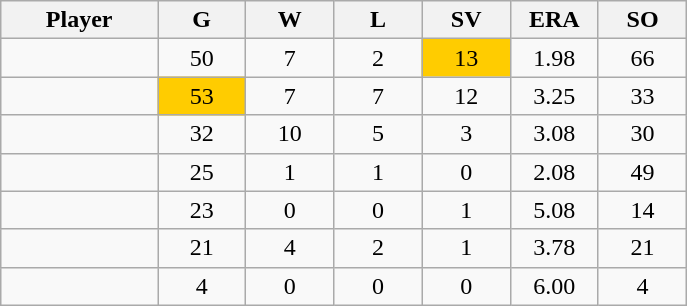<table class="wikitable sortable">
<tr>
<th bgcolor="#DDDDFF" width="16%">Player</th>
<th bgcolor="#DDDDFF" width="9%">G</th>
<th bgcolor="#DDDDFF" width="9%">W</th>
<th bgcolor="#DDDDFF" width="9%">L</th>
<th bgcolor="#DDDDFF" width="9%">SV</th>
<th bgcolor="#DDDDFF" width="9%">ERA</th>
<th bgcolor="#DDDDFF" width="9%">SO</th>
</tr>
<tr align="center">
<td></td>
<td>50</td>
<td>7</td>
<td>2</td>
<td bgcolor="#FFCC00">13</td>
<td>1.98</td>
<td>66</td>
</tr>
<tr align=center>
<td></td>
<td bgcolor="#FFCC00">53</td>
<td>7</td>
<td>7</td>
<td>12</td>
<td>3.25</td>
<td>33</td>
</tr>
<tr align="center">
<td></td>
<td>32</td>
<td>10</td>
<td>5</td>
<td>3</td>
<td>3.08</td>
<td>30</td>
</tr>
<tr align="center">
<td></td>
<td>25</td>
<td>1</td>
<td>1</td>
<td>0</td>
<td>2.08</td>
<td>49</td>
</tr>
<tr align="center">
<td></td>
<td>23</td>
<td>0</td>
<td>0</td>
<td>1</td>
<td>5.08</td>
<td>14</td>
</tr>
<tr align="center">
<td></td>
<td>21</td>
<td>4</td>
<td>2</td>
<td>1</td>
<td>3.78</td>
<td>21</td>
</tr>
<tr align="center">
<td></td>
<td>4</td>
<td>0</td>
<td>0</td>
<td>0</td>
<td>6.00</td>
<td>4</td>
</tr>
</table>
